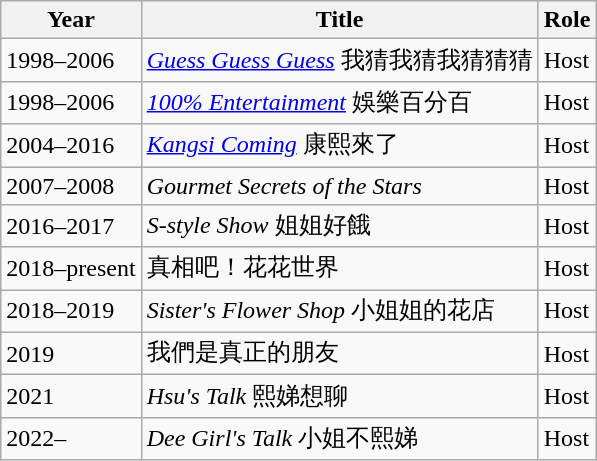<table class="wikitable sortable">
<tr>
<th>Year</th>
<th>Title</th>
<th>Role</th>
</tr>
<tr>
<td>1998–2006</td>
<td><em><a href='#'>Guess Guess Guess</a></em> 我猜我猜我猜猜猜</td>
<td>Host</td>
</tr>
<tr>
<td>1998–2006</td>
<td><em><a href='#'>100% Entertainment</a></em> 娛樂百分百</td>
<td>Host</td>
</tr>
<tr>
<td>2004–2016</td>
<td><em><a href='#'>Kangsi Coming</a></em> 康熙來了</td>
<td>Host</td>
</tr>
<tr>
<td>2007–2008</td>
<td><em>Gourmet Secrets of the Stars</em></td>
<td>Host</td>
</tr>
<tr>
<td>2016–2017</td>
<td><em>S-style Show</em> 姐姐好餓</td>
<td>Host</td>
</tr>
<tr>
<td>2018–present</td>
<td>真相吧！花花世界</td>
<td>Host</td>
</tr>
<tr>
<td>2018–2019</td>
<td><em>Sister's Flower Shop</em> 小姐姐的花店</td>
<td>Host </td>
</tr>
<tr>
<td>2019</td>
<td>我們是真正的朋友</td>
<td>Host</td>
</tr>
<tr>
<td>2021</td>
<td><em>Hsu's Talk</em> 熙娣想聊</td>
<td>Host</td>
</tr>
<tr>
<td>2022–</td>
<td><em>Dee Girl's Talk</em> 小姐不熙娣</td>
<td>Host</td>
</tr>
</table>
